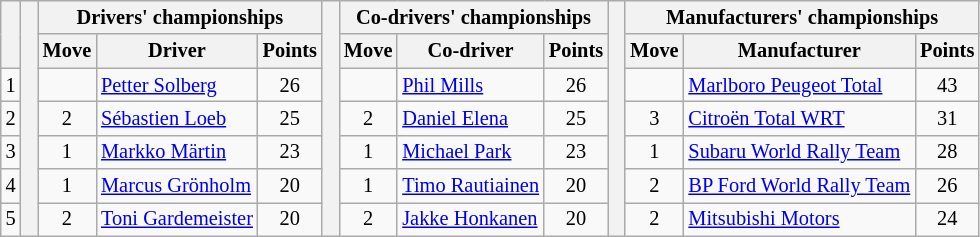<table class="wikitable" style="font-size:85%;">
<tr>
<th rowspan="2"></th>
<th rowspan="7" style="width:5px;"></th>
<th colspan="3">Drivers' championships</th>
<th rowspan="7" style="width:5px;"></th>
<th colspan="3" nowrap>Co-drivers' championships</th>
<th rowspan="7" style="width:5px;"></th>
<th colspan="3" nowrap>Manufacturers' championships</th>
</tr>
<tr>
<th>Move</th>
<th>Driver</th>
<th>Points</th>
<th>Move</th>
<th>Co-driver</th>
<th>Points</th>
<th>Move</th>
<th>Manufacturer</th>
<th>Points</th>
</tr>
<tr>
<td align="center">1</td>
<td align="center"></td>
<td> <a href='#'>Petter Solberg</a></td>
<td align="center">26</td>
<td align="center"></td>
<td> <a href='#'>Phil Mills</a></td>
<td align="center">26</td>
<td align="center"></td>
<td> <a href='#'>Marlboro Peugeot Total</a></td>
<td align="center">43</td>
</tr>
<tr>
<td align="center">2</td>
<td align="center"> 2</td>
<td> <a href='#'>Sébastien Loeb</a></td>
<td align="center">25</td>
<td align="center"> 2</td>
<td> <a href='#'>Daniel Elena</a></td>
<td align="center">25</td>
<td align="center"> 3</td>
<td> <a href='#'>Citroën Total WRT</a></td>
<td align="center">31</td>
</tr>
<tr>
<td align="center">3</td>
<td align="center"> 1</td>
<td> <a href='#'>Markko Märtin</a></td>
<td align="center">23</td>
<td align="center"> 1</td>
<td> <a href='#'>Michael Park</a></td>
<td align="center">23</td>
<td align="center"> 1</td>
<td> <a href='#'>Subaru World Rally Team</a></td>
<td align="center">28</td>
</tr>
<tr>
<td align="center">4</td>
<td align="center"> 1</td>
<td> <a href='#'>Marcus Grönholm</a></td>
<td align="center">20</td>
<td align="center"> 1</td>
<td> <a href='#'>Timo Rautiainen</a></td>
<td align="center">20</td>
<td align="center"> 2</td>
<td> <a href='#'>BP Ford World Rally Team</a></td>
<td align="center">26</td>
</tr>
<tr>
<td align="center">5</td>
<td align="center"> 2</td>
<td> <a href='#'>Toni Gardemeister</a></td>
<td align="center">20</td>
<td align="center"> 2</td>
<td> <a href='#'>Jakke Honkanen</a></td>
<td align="center">20</td>
<td align="center"> 2</td>
<td> <a href='#'>Mitsubishi Motors</a></td>
<td align="center">24</td>
</tr>
</table>
